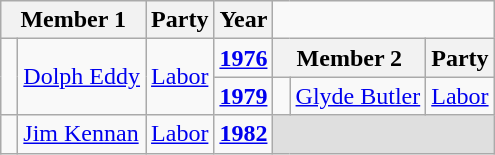<table class="wikitable">
<tr>
<th colspan="2">Member 1</th>
<th>Party</th>
<th>Year</th>
</tr>
<tr>
<td rowspan =2  > </td>
<td rowspan =2><a href='#'>Dolph Eddy</a></td>
<td rowspan =2><a href='#'>Labor</a></td>
<td><strong><a href='#'>1976</a></strong></td>
<th colspan="2">Member 2</th>
<th>Party</th>
</tr>
<tr>
<td><strong><a href='#'>1979</a></strong></td>
<td> </td>
<td><a href='#'>Glyde Butler</a></td>
<td><a href='#'>Labor</a></td>
</tr>
<tr>
<td> </td>
<td><a href='#'>Jim Kennan</a></td>
<td><a href='#'>Labor</a></td>
<td><strong><a href='#'>1982</a></strong></td>
<td colspan=4 bgcolor=#DFDFDF> </td>
</tr>
</table>
